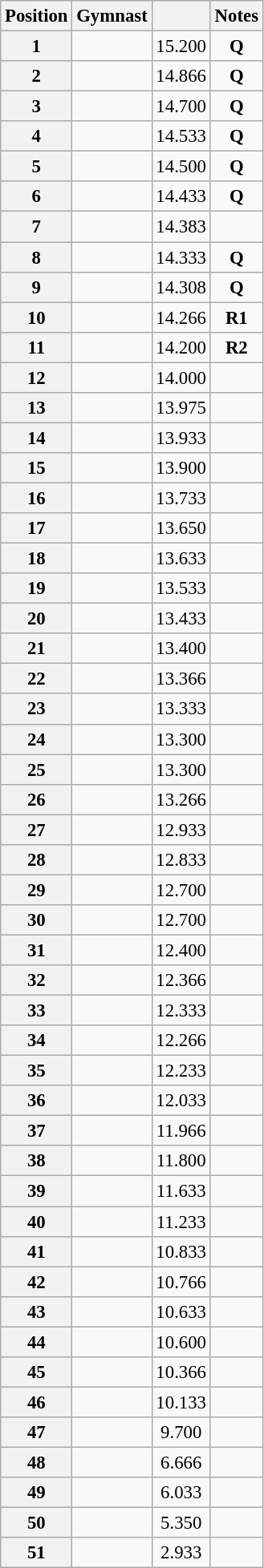<table class="wikitable sortable" style="text-align:center; font-size:95%">
<tr>
<th scope=col>Position</th>
<th scope=col>Gymnast</th>
<th scope=col></th>
<th scope=col>Notes</th>
</tr>
<tr>
<th scope=row>1</th>
<td align=left></td>
<td>15.200</td>
<td><strong>Q</strong></td>
</tr>
<tr>
<th scope=row>2</th>
<td align=left></td>
<td>14.866</td>
<td><strong>Q</strong></td>
</tr>
<tr>
<th scope=row>3</th>
<td align=left></td>
<td>14.700</td>
<td><strong>Q</strong></td>
</tr>
<tr>
<th scope=row>4</th>
<td align=left></td>
<td>14.533</td>
<td><strong>Q</strong></td>
</tr>
<tr>
<th scope=row>5</th>
<td align=left></td>
<td>14.500</td>
<td><strong>Q</strong></td>
</tr>
<tr>
<th scope=row>6</th>
<td align=left></td>
<td>14.433</td>
<td><strong>Q</strong></td>
</tr>
<tr>
<th scope=row>7</th>
<td align=left></td>
<td>14.383</td>
<td></td>
</tr>
<tr>
<th scope=row>8</th>
<td align=left></td>
<td>14.333</td>
<td><strong>Q</strong></td>
</tr>
<tr>
<th scope=row>9</th>
<td align=left></td>
<td>14.308</td>
<td><strong>Q</strong></td>
</tr>
<tr>
<th scope=row>10</th>
<td align=left></td>
<td>14.266</td>
<td><strong>R1</strong></td>
</tr>
<tr>
<th scope=row>11</th>
<td align=left></td>
<td>14.200</td>
<td><strong>R2</strong></td>
</tr>
<tr>
<th scope=row>12</th>
<td align=left></td>
<td>14.000</td>
<td></td>
</tr>
<tr>
<th scope=row>13</th>
<td align=left></td>
<td>13.975</td>
<td></td>
</tr>
<tr>
<th scope=row>14</th>
<td align=left></td>
<td>13.933</td>
<td></td>
</tr>
<tr>
<th scope=row>15</th>
<td align=left></td>
<td>13.900</td>
<td></td>
</tr>
<tr>
<th scope=row>16</th>
<td align=left></td>
<td>13.733</td>
<td></td>
</tr>
<tr>
<th scope=row>17</th>
<td align=left></td>
<td>13.650</td>
<td></td>
</tr>
<tr>
<th scope=row>18</th>
<td align=left></td>
<td>13.633</td>
<td></td>
</tr>
<tr>
<th scope=row>19</th>
<td align=left></td>
<td>13.533</td>
<td></td>
</tr>
<tr>
<th scope=row>20</th>
<td align=left></td>
<td>13.433</td>
<td></td>
</tr>
<tr>
<th scope=row>21</th>
<td align=left></td>
<td>13.400</td>
<td></td>
</tr>
<tr>
<th scope=row>22</th>
<td align=left></td>
<td>13.366</td>
<td></td>
</tr>
<tr>
<th scope=row>23</th>
<td align=left></td>
<td>13.333</td>
<td></td>
</tr>
<tr>
<th scope=row>24</th>
<td align=left></td>
<td>13.300</td>
<td></td>
</tr>
<tr>
<th scope=row>25</th>
<td align=left></td>
<td>13.300</td>
<td></td>
</tr>
<tr>
<th scope=row>26</th>
<td align=left></td>
<td>13.266</td>
<td></td>
</tr>
<tr>
<th scope=row>27</th>
<td align=left></td>
<td>12.933</td>
<td></td>
</tr>
<tr>
<th scope=row>28</th>
<td align=left></td>
<td>12.833</td>
<td></td>
</tr>
<tr>
<th scope=row>29</th>
<td align=left></td>
<td>12.700</td>
<td></td>
</tr>
<tr>
<th scope=row>30</th>
<td align=left></td>
<td>12.700</td>
<td></td>
</tr>
<tr>
<th scope=row>31</th>
<td align=left></td>
<td>12.400</td>
<td></td>
</tr>
<tr>
<th scope=row>32</th>
<td align=left></td>
<td>12.366</td>
<td></td>
</tr>
<tr>
<th scope=row>33</th>
<td align=left></td>
<td>12.333</td>
<td></td>
</tr>
<tr>
<th scope=row>34</th>
<td align=left></td>
<td>12.266</td>
<td></td>
</tr>
<tr>
<th scope=row>35</th>
<td align=left></td>
<td>12.233</td>
<td></td>
</tr>
<tr>
<th scope=row>36</th>
<td align=left></td>
<td>12.033</td>
<td></td>
</tr>
<tr>
<th scope=row>37</th>
<td align=left></td>
<td>11.966</td>
<td></td>
</tr>
<tr>
<th scope=row>38</th>
<td align=left></td>
<td>11.800</td>
<td></td>
</tr>
<tr>
<th scope=row>39</th>
<td align=left></td>
<td>11.633</td>
<td></td>
</tr>
<tr>
<th scope=row>40</th>
<td align=left></td>
<td>11.233</td>
<td></td>
</tr>
<tr>
<th scope=row>41</th>
<td align=left></td>
<td>10.833</td>
<td></td>
</tr>
<tr>
<th scope=row>42</th>
<td align=left></td>
<td>10.766</td>
<td></td>
</tr>
<tr>
<th scope=row>43</th>
<td align=left></td>
<td>10.633</td>
<td></td>
</tr>
<tr>
<th scope=row>44</th>
<td align=left></td>
<td>10.600</td>
<td></td>
</tr>
<tr>
<th scope=row>45</th>
<td align=left></td>
<td>10.366</td>
<td></td>
</tr>
<tr>
<th scope=row>46</th>
<td align=left></td>
<td>10.133</td>
<td></td>
</tr>
<tr>
<th scope=row>47</th>
<td align=left></td>
<td>9.700</td>
<td></td>
</tr>
<tr>
<th scope=row>48</th>
<td align=left></td>
<td>6.666</td>
<td></td>
</tr>
<tr>
<th scope=row>49</th>
<td align=left></td>
<td>6.033</td>
<td></td>
</tr>
<tr>
<th scope=row>50</th>
<td align=left></td>
<td>5.350</td>
<td></td>
</tr>
<tr>
<th scope=row>51</th>
<td align=left></td>
<td>2.933</td>
<td></td>
</tr>
</table>
